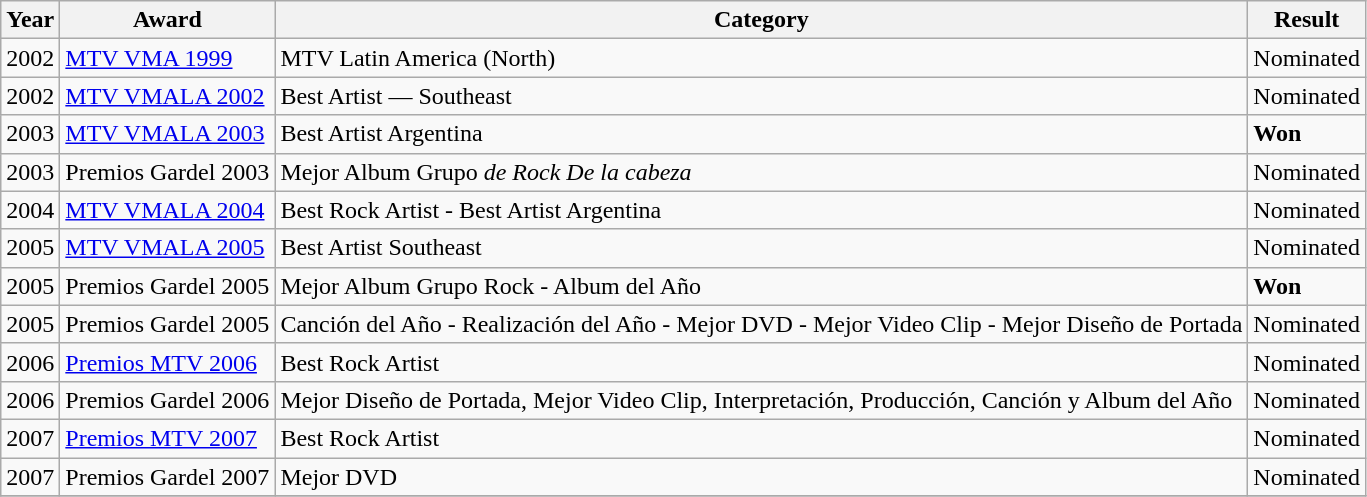<table class="wikitable">
<tr>
<th>Year</th>
<th>Award</th>
<th>Category</th>
<th>Result</th>
</tr>
<tr>
<td>2002</td>
<td><a href='#'>MTV VMA 1999</a></td>
<td>MTV Latin America (North)</td>
<td>Nominated</td>
</tr>
<tr>
<td>2002</td>
<td><a href='#'>MTV VMALA 2002</a></td>
<td>Best Artist — Southeast</td>
<td>Nominated</td>
</tr>
<tr>
<td>2003</td>
<td><a href='#'>MTV VMALA 2003</a></td>
<td>Best Artist Argentina</td>
<td><strong>Won</strong></td>
</tr>
<tr>
<td>2003</td>
<td>Premios Gardel 2003</td>
<td>Mejor Album Grupo <em>de Rock De la cabeza</em></td>
<td>Nominated</td>
</tr>
<tr>
<td>2004</td>
<td><a href='#'>MTV VMALA 2004</a></td>
<td>Best Rock Artist - Best Artist Argentina</td>
<td>Nominated</td>
</tr>
<tr>
<td>2005</td>
<td><a href='#'>MTV VMALA 2005</a></td>
<td>Best Artist Southeast</td>
<td>Nominated</td>
</tr>
<tr>
<td>2005</td>
<td>Premios Gardel 2005</td>
<td>Mejor Album Grupo Rock  - Album del Año</td>
<td><strong>Won</strong></td>
</tr>
<tr>
<td>2005</td>
<td>Premios Gardel 2005</td>
<td>Canción del Año - Realización del Año - Mejor DVD - Mejor Video Clip - Mejor Diseño de Portada</td>
<td>Nominated</td>
</tr>
<tr>
<td>2006</td>
<td><a href='#'>Premios MTV 2006</a></td>
<td>Best Rock Artist</td>
<td>Nominated</td>
</tr>
<tr>
<td>2006</td>
<td>Premios Gardel 2006</td>
<td>Mejor Diseño de Portada, Mejor Video Clip, Interpretación, Producción, Canción y Album del Año</td>
<td>Nominated</td>
</tr>
<tr>
<td>2007</td>
<td><a href='#'>Premios MTV 2007</a></td>
<td>Best Rock Artist</td>
<td>Nominated</td>
</tr>
<tr>
<td>2007</td>
<td>Premios Gardel 2007</td>
<td>Mejor DVD</td>
<td>Nominated</td>
</tr>
<tr>
</tr>
</table>
